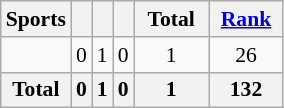<table class="wikitable" style="text-align:center; font-size:90%">
<tr>
<th>Sports</th>
<th width:3em; font-weight:bold;"></th>
<th width:3em; font-weight:bold;"></th>
<th width:3em; font-weight:bold;"></th>
<th style="width:3em; font-weight:bold;">Total</th>
<th style="width:3em; font-weight:bold;"><a href='#'>Rank</a></th>
</tr>
<tr>
<td align=left></td>
<td>0</td>
<td>1</td>
<td>0</td>
<td>1</td>
<td>26</td>
</tr>
<tr class="sortbottom">
<th>Total</th>
<th>0</th>
<th>1</th>
<th>0</th>
<th>1</th>
<th bgcolor=ffdab9>132</th>
</tr>
</table>
